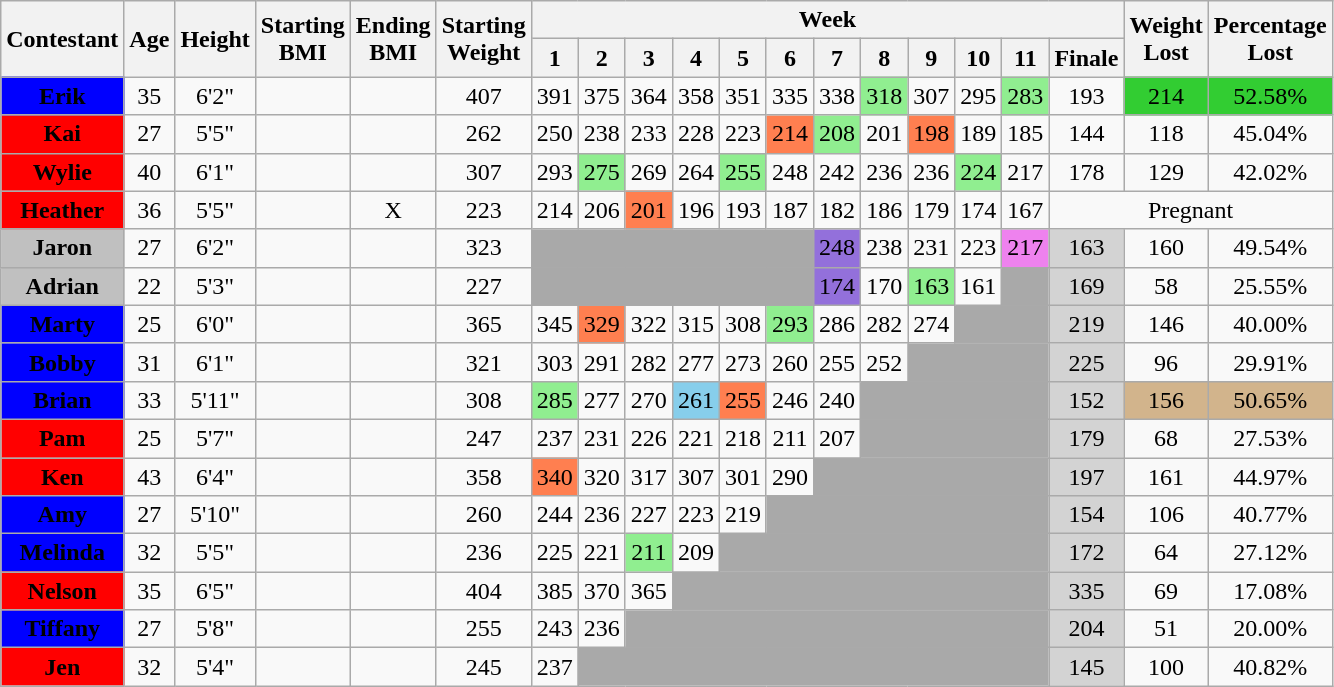<table class="wikitable sortable" style="text-align:center" align="center">
<tr>
<th rowspan=2>Contestant</th>
<th rowspan=2>Age</th>
<th rowspan=2>Height</th>
<th rowspan=2>Starting<br>BMI</th>
<th rowspan=2>Ending<br>BMI</th>
<th rowspan=2>Starting<br>Weight</th>
<th colspan=12>Week</th>
<th rowspan=2>Weight<br>Lost</th>
<th rowspan=2>Percentage<br>Lost</th>
</tr>
<tr>
<th>1</th>
<th>2</th>
<th>3</th>
<th>4</th>
<th>5</th>
<th>6</th>
<th>7</th>
<th>8</th>
<th>9</th>
<th>10</th>
<th>11</th>
<th>Finale</th>
</tr>
<tr>
<td bgcolor="blue"><span><strong>Erik </strong></span></td>
<td>35</td>
<td>6'2"</td>
<td></td>
<td></td>
<td>407</td>
<td>391</td>
<td>375</td>
<td>364</td>
<td>358</td>
<td>351</td>
<td>335</td>
<td>338</td>
<td style="background:lightgreen">318</td>
<td>307</td>
<td>295</td>
<td style="background:lightgreen">283</td>
<td>193</td>
<td bgcolor="limegreen">214</td>
<td bgcolor="limegreen">52.58%</td>
</tr>
<tr>
<td bgcolor="red"><span><strong>Kai </strong></span></td>
<td>27</td>
<td>5'5"</td>
<td></td>
<td></td>
<td>262</td>
<td>250</td>
<td>238</td>
<td>233</td>
<td>228</td>
<td>223</td>
<td style="background:coral">214</td>
<td style="background:lightgreen">208</td>
<td>201</td>
<td style="background:coral">198</td>
<td>189</td>
<td>185</td>
<td>144</td>
<td>118</td>
<td>45.04%</td>
</tr>
<tr>
<td bgcolor="red"><span><strong>Wylie</strong></span></td>
<td>40</td>
<td>6'1"</td>
<td></td>
<td></td>
<td>307</td>
<td>293</td>
<td style="background:lightgreen">275</td>
<td>269</td>
<td>264</td>
<td style="background:lightgreen">255</td>
<td>248</td>
<td>242</td>
<td>236</td>
<td>236</td>
<td style="background:lightgreen">224</td>
<td>217</td>
<td>178</td>
<td>129</td>
<td>42.02%</td>
</tr>
<tr>
<td bgcolor="red"><span><strong>Heather</strong></span></td>
<td>36</td>
<td>5'5"</td>
<td></td>
<td>X</td>
<td>223</td>
<td>214</td>
<td>206</td>
<td style="background:coral">201</td>
<td>196</td>
<td>193</td>
<td>187</td>
<td>182</td>
<td>186</td>
<td>179</td>
<td>174</td>
<td>167</td>
<td colspan=3>Pregnant</td>
</tr>
<tr>
<td bgcolor="Silver"><span><strong>Jaron</strong></span></td>
<td>27</td>
<td>6'2"</td>
<td></td>
<td></td>
<td>323</td>
<td colspan=6 bgcolor="darkgray"></td>
<td bgcolor="#9370DB">248</td>
<td>238</td>
<td>231</td>
<td>223</td>
<td bgcolor="violet">217</td>
<td bgcolor="lightgrey">163</td>
<td>160</td>
<td>49.54%</td>
</tr>
<tr>
<td bgcolor="Silver"><span><strong>Adrian</strong></span></td>
<td>22</td>
<td>5'3"</td>
<td></td>
<td></td>
<td>227</td>
<td colspan=6 bgcolor="darkgray"></td>
<td bgcolor="#9370DB">174</td>
<td>170</td>
<td style="background:lightgreen">163</td>
<td>161</td>
<td bgcolor="darkgray"></td>
<td bgcolor=lightgrey>169</td>
<td>58</td>
<td>25.55%</td>
</tr>
<tr>
<td bgcolor="blue"><span><strong>Marty</strong></span></td>
<td>25</td>
<td>6'0"</td>
<td></td>
<td></td>
<td>365</td>
<td>345</td>
<td style="background:coral">329</td>
<td>322</td>
<td>315</td>
<td>308</td>
<td style="background:lightgreen">293</td>
<td>286</td>
<td>282</td>
<td>274</td>
<td colspan=2 bgcolor="darkgray"></td>
<td bgcolor="lightgrey">219</td>
<td>146</td>
<td>40.00%</td>
</tr>
<tr>
<td bgcolor="blue"><span><strong>Bobby</strong></span></td>
<td>31</td>
<td>6'1"</td>
<td></td>
<td></td>
<td>321</td>
<td>303</td>
<td>291</td>
<td>282</td>
<td>277</td>
<td>273</td>
<td>260</td>
<td>255</td>
<td>252</td>
<td colspan=3 bgcolor="darkgray"></td>
<td bgcolor="lightgrey">225</td>
<td>96</td>
<td>29.91%</td>
</tr>
<tr>
<td bgcolor="blue"><span><strong>Brian</strong></span></td>
<td>33</td>
<td>5'11"</td>
<td></td>
<td></td>
<td>308</td>
<td style="background:lightgreen">285</td>
<td>277</td>
<td>270</td>
<td bgcolor="skyblue">261</td>
<td style="background:coral">255</td>
<td>246</td>
<td>240</td>
<td colspan=4 bgcolor="darkgray"></td>
<td bgcolor="lightgrey">152</td>
<td bgcolor="tan">156</td>
<td bgcolor="tan">50.65%</td>
</tr>
<tr>
<td bgcolor="red"><span><strong>Pam</strong></span></td>
<td>25</td>
<td>5'7"</td>
<td></td>
<td></td>
<td>247</td>
<td>237</td>
<td>231</td>
<td>226</td>
<td>221</td>
<td>218</td>
<td>211</td>
<td>207</td>
<td colspan=4 bgcolor="darkgray"></td>
<td bgcolor="lightgrey">179</td>
<td>68</td>
<td>27.53%</td>
</tr>
<tr>
<td bgcolor="red"><span><strong>Ken</strong></span></td>
<td>43</td>
<td>6'4"</td>
<td></td>
<td></td>
<td>358</td>
<td style="background:coral">340</td>
<td>320</td>
<td>317</td>
<td>307</td>
<td>301</td>
<td>290</td>
<td colspan=5 bgcolor="darkgray"></td>
<td bgcolor="lightgrey">197</td>
<td>161</td>
<td>44.97%</td>
</tr>
<tr>
<td bgcolor="blue"><span><strong>Amy</strong></span></td>
<td>27</td>
<td>5'10"</td>
<td></td>
<td></td>
<td>260</td>
<td>244</td>
<td>236</td>
<td>227</td>
<td>223</td>
<td>219</td>
<td colspan=6 bgcolor="darkgray"></td>
<td bgcolor="lightgrey">154</td>
<td>106</td>
<td>40.77%</td>
</tr>
<tr>
<td bgcolor="blue"><span><strong>Melinda</strong></span></td>
<td>32</td>
<td>5'5"</td>
<td></td>
<td></td>
<td>236</td>
<td>225</td>
<td>221</td>
<td style="background:lightgreen">211</td>
<td>209</td>
<td colspan=7 bgcolor="darkgray"></td>
<td bgcolor="lightgrey">172</td>
<td>64</td>
<td>27.12%</td>
</tr>
<tr>
<td bgcolor="red"><span><strong>Nelson</strong></span></td>
<td>35</td>
<td>6'5"</td>
<td></td>
<td></td>
<td>404</td>
<td>385</td>
<td>370</td>
<td>365</td>
<td colspan=8 bgcolor="darkgray"></td>
<td bgcolor="lightgrey">335</td>
<td>69</td>
<td>17.08%</td>
</tr>
<tr>
<td bgcolor="blue"><span><strong>Tiffany</strong></span></td>
<td>27</td>
<td>5'8"</td>
<td></td>
<td></td>
<td>255</td>
<td>243</td>
<td>236</td>
<td colspan=9 bgcolor="darkgray"></td>
<td bgcolor="lightgrey">204</td>
<td>51</td>
<td>20.00%</td>
</tr>
<tr>
<td bgcolor="red"><span><strong>Jen</strong></span></td>
<td>32</td>
<td>5'4"</td>
<td></td>
<td></td>
<td>245</td>
<td>237</td>
<td colspan=10 bgcolor="darkgray"></td>
<td bgcolor="lightgrey">145</td>
<td>100</td>
<td>40.82%</td>
</tr>
</table>
